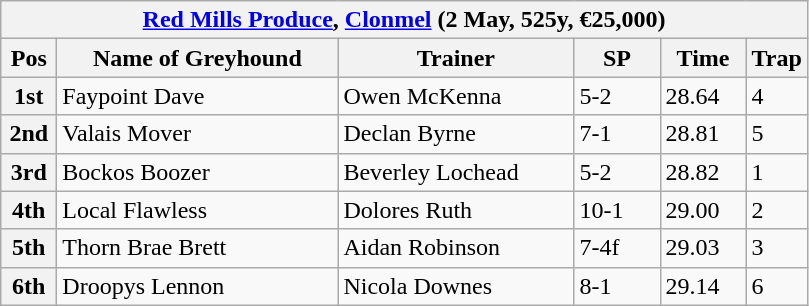<table class="wikitable">
<tr>
<th colspan="6"><a href='#'>Red Mills Produce</a>, <a href='#'>Clonmel</a> (2 May, 525y, €25,000)</th>
</tr>
<tr>
<th width=30>Pos</th>
<th width=180>Name of Greyhound</th>
<th width=150>Trainer</th>
<th width=50>SP</th>
<th width=50>Time</th>
<th width=30>Trap</th>
</tr>
<tr>
<th>1st</th>
<td>Faypoint Dave</td>
<td>Owen McKenna</td>
<td>5-2</td>
<td>28.64</td>
<td>4</td>
</tr>
<tr>
<th>2nd</th>
<td>Valais Mover</td>
<td>Declan Byrne</td>
<td>7-1</td>
<td>28.81</td>
<td>5</td>
</tr>
<tr>
<th>3rd</th>
<td>Bockos Boozer</td>
<td>Beverley Lochead</td>
<td>5-2</td>
<td>28.82</td>
<td>1</td>
</tr>
<tr>
<th>4th</th>
<td>Local Flawless</td>
<td>Dolores Ruth</td>
<td>10-1</td>
<td>29.00</td>
<td>2</td>
</tr>
<tr>
<th>5th</th>
<td>Thorn Brae Brett</td>
<td>Aidan Robinson</td>
<td>7-4f</td>
<td>29.03</td>
<td>3</td>
</tr>
<tr>
<th>6th</th>
<td>Droopys Lennon</td>
<td>Nicola Downes</td>
<td>8-1</td>
<td>29.14</td>
<td>6</td>
</tr>
</table>
